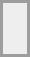<table align="center" border="0" cellpadding="4" cellspacing="4" style="border: 2px solid #9d9d9d;background-color:#eeeeee" valign="midlle">
<tr>
<td><br></td>
</tr>
</table>
